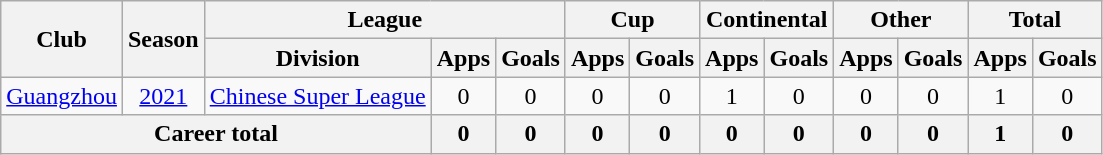<table class="wikitable" style="text-align: center">
<tr>
<th rowspan="2">Club</th>
<th rowspan="2">Season</th>
<th colspan="3">League</th>
<th colspan="2">Cup</th>
<th colspan="2">Continental</th>
<th colspan="2">Other</th>
<th colspan="2">Total</th>
</tr>
<tr>
<th>Division</th>
<th>Apps</th>
<th>Goals</th>
<th>Apps</th>
<th>Goals</th>
<th>Apps</th>
<th>Goals</th>
<th>Apps</th>
<th>Goals</th>
<th>Apps</th>
<th>Goals</th>
</tr>
<tr>
<td><a href='#'>Guangzhou</a></td>
<td><a href='#'>2021</a></td>
<td><a href='#'>Chinese Super League</a></td>
<td>0</td>
<td>0</td>
<td>0</td>
<td>0</td>
<td>1</td>
<td>0</td>
<td>0</td>
<td>0</td>
<td>1</td>
<td>0</td>
</tr>
<tr>
<th colspan=3>Career total</th>
<th>0</th>
<th>0</th>
<th>0</th>
<th>0</th>
<th>0</th>
<th>0</th>
<th>0</th>
<th>0</th>
<th>1</th>
<th>0</th>
</tr>
</table>
